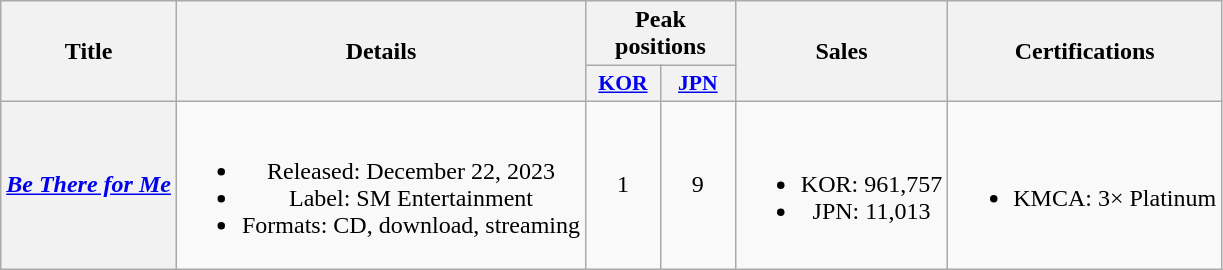<table class="wikitable plainrowheaders" style="text-align:center;">
<tr>
<th scope="col" rowspan="2">Title</th>
<th scope="col" rowspan="2">Details</th>
<th scope="col" colspan="2">Peak positions</th>
<th scope="col" rowspan="2">Sales</th>
<th rowspan="2">Certifications</th>
</tr>
<tr>
<th scope="col" style="width:3em;font-size:90%;"><a href='#'>KOR</a><br></th>
<th scope="col" style="width:3em;font-size:90%;"><a href='#'>JPN</a><br></th>
</tr>
<tr>
<th scope="row"><em><a href='#'>Be There for Me</a></em></th>
<td><br><ul><li>Released: December 22, 2023</li><li>Label: SM Entertainment</li><li>Formats: CD, download, streaming</li></ul></td>
<td>1</td>
<td>9</td>
<td><br><ul><li>KOR: 961,757</li><li>JPN: 11,013</li></ul></td>
<td><br><ul><li>KMCA: 3× Platinum</li></ul></td>
</tr>
</table>
